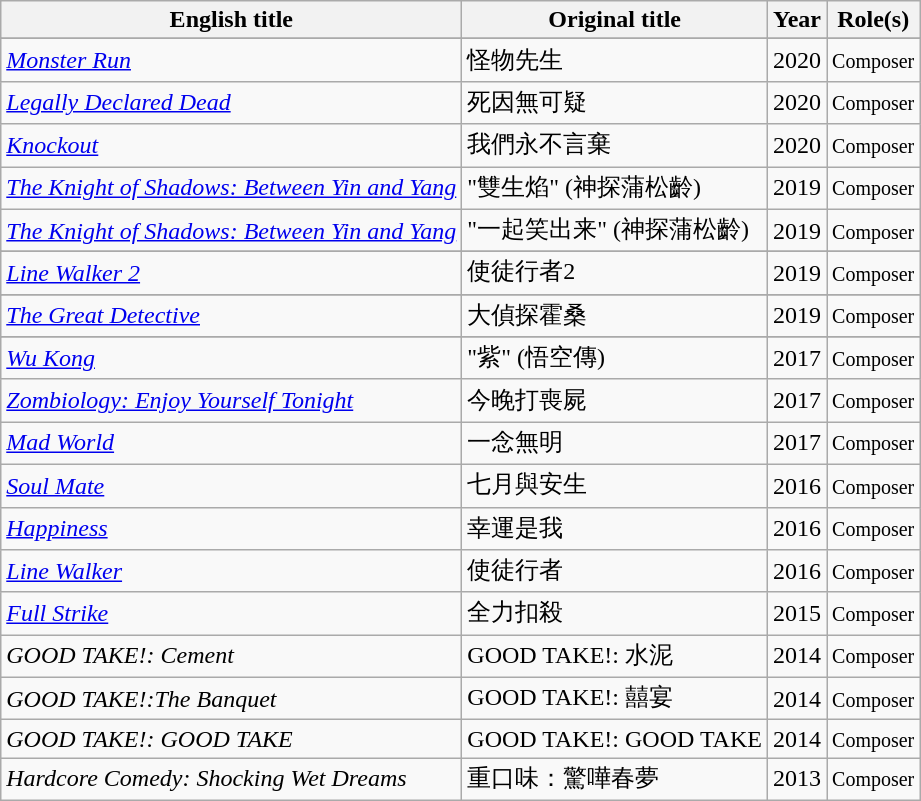<table class="wikitable">
<tr>
<th>English title</th>
<th>Original title</th>
<th>Year</th>
<th>Role(s)</th>
</tr>
<tr>
</tr>
<tr>
<td><em><a href='#'>Monster Run</a></em></td>
<td>怪物先生</td>
<td>2020</td>
<td><small>Composer</small></td>
</tr>
<tr>
<td><em><a href='#'>Legally Declared Dead</a></em></td>
<td>死因無可疑</td>
<td>2020</td>
<td><small>Composer</small></td>
</tr>
<tr>
<td><em><a href='#'>Knockout</a></em></td>
<td>我們永不言棄</td>
<td>2020</td>
<td><small>Composer</small></td>
</tr>
<tr>
<td><em><a href='#'>The Knight of Shadows: Between Yin and Yang</a></em></td>
<td>"雙生焰" (神探蒲松齡)</td>
<td>2019</td>
<td><small>Composer</small></td>
</tr>
<tr>
<td><em><a href='#'>The Knight of Shadows: Between Yin and Yang</a></em></td>
<td>"一起笑出来" (神探蒲松齡)</td>
<td>2019</td>
<td><small>Composer</small></td>
</tr>
<tr>
</tr>
<tr>
<td><em><a href='#'>Line Walker 2</a></em></td>
<td>使徒行者2</td>
<td>2019</td>
<td><small>Composer</small></td>
</tr>
<tr>
</tr>
<tr>
<td><em><a href='#'>The Great Detective</a></em></td>
<td>大偵探霍桑</td>
<td>2019</td>
<td><small>Composer</small></td>
</tr>
<tr>
</tr>
<tr>
<td><em><a href='#'>Wu Kong</a></em></td>
<td>"紫" (悟空傳)</td>
<td>2017</td>
<td><small>Composer</small></td>
</tr>
<tr>
<td><em><a href='#'>Zombiology: Enjoy Yourself Tonight</a></em></td>
<td>今晚打喪屍</td>
<td>2017</td>
<td><small>Composer</small></td>
</tr>
<tr>
<td><em><a href='#'>Mad World</a></em></td>
<td>一念無明</td>
<td>2017</td>
<td><small>Composer</small></td>
</tr>
<tr>
<td><em><a href='#'>Soul Mate</a></em></td>
<td>七月與安生</td>
<td>2016</td>
<td><small>Composer</small></td>
</tr>
<tr>
<td><em><a href='#'>Happiness</a></em></td>
<td>幸運是我</td>
<td>2016</td>
<td><small>Composer</small></td>
</tr>
<tr>
<td><em><a href='#'>Line Walker</a></em></td>
<td>使徒行者</td>
<td>2016</td>
<td><small>Composer</small></td>
</tr>
<tr>
<td><em><a href='#'>Full Strike</a></em></td>
<td>全力扣殺</td>
<td>2015</td>
<td><small>Composer</small></td>
</tr>
<tr>
<td><em>GOOD TAKE!: Cement</em></td>
<td>GOOD TAKE!: 水泥</td>
<td>2014</td>
<td><small>Composer</small></td>
</tr>
<tr>
<td><em>GOOD TAKE!:The Banquet</em></td>
<td>GOOD TAKE!: 囍宴</td>
<td>2014</td>
<td><small>Composer</small></td>
</tr>
<tr>
<td><em>GOOD TAKE!: GOOD TAKE</em></td>
<td>GOOD TAKE!: GOOD TAKE</td>
<td>2014</td>
<td><small>Composer</small></td>
</tr>
<tr>
<td><em>Hardcore Comedy: Shocking Wet Dreams</em></td>
<td>重口味：驚嘩春夢</td>
<td>2013</td>
<td><small>Composer</small></td>
</tr>
</table>
